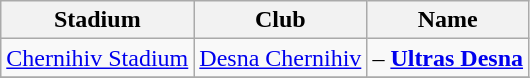<table class="wikitable">
<tr>
<th>Stadium</th>
<th>Club</th>
<th>Name</th>
</tr>
<tr>
<td style="text-align:left;"><a href='#'>Chernihiv Stadium</a></td>
<td><a href='#'>Desna Chernihiv</a></td>
<td>– <strong><a href='#'>Ultras Desna</a></strong></td>
</tr>
<tr>
</tr>
</table>
